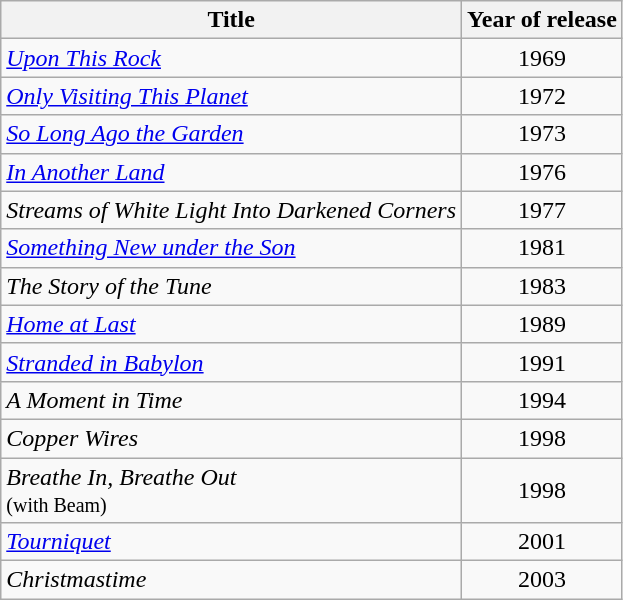<table class="wikitable">
<tr>
<th align="left">Title</th>
<th align="left">Year of release</th>
</tr>
<tr>
<td align="left"><em><a href='#'>Upon This Rock</a></em></td>
<td style="text-align:center;">1969</td>
</tr>
<tr>
<td align="left"><em><a href='#'>Only Visiting This Planet</a></em></td>
<td style="text-align:center;">1972</td>
</tr>
<tr>
<td align="left"><em><a href='#'>So Long Ago the Garden</a></em></td>
<td style="text-align:center;">1973</td>
</tr>
<tr>
<td align="left"><em><a href='#'>In Another Land</a></em></td>
<td style="text-align:center;">1976</td>
</tr>
<tr>
<td align="left"><em>Streams of White Light Into Darkened Corners</em></td>
<td style="text-align:center;">1977</td>
</tr>
<tr>
<td align="left"><em><a href='#'>Something New under the Son</a></em></td>
<td style="text-align:center;">1981</td>
</tr>
<tr>
<td align="left"><em>The Story of the Tune</em></td>
<td style="text-align:center;">1983</td>
</tr>
<tr>
<td align="left"><em><a href='#'>Home at Last</a></em></td>
<td style="text-align:center;">1989</td>
</tr>
<tr>
<td align="left"><em><a href='#'>Stranded in Babylon</a></em></td>
<td style="text-align:center;">1991</td>
</tr>
<tr>
<td align="left"><em>A Moment in Time</em></td>
<td style="text-align:center;">1994</td>
</tr>
<tr>
<td align="left"><em>Copper Wires</em></td>
<td style="text-align:center;">1998</td>
</tr>
<tr>
<td align="left"><em>Breathe In, Breathe Out</em> <br><small>(with Beam)</small></td>
<td style="text-align:center;">1998</td>
</tr>
<tr>
<td align="left"><em><a href='#'>Tourniquet</a></em></td>
<td style="text-align:center;">2001</td>
</tr>
<tr>
<td align="left"><em>Christmastime</em></td>
<td style="text-align:center;">2003</td>
</tr>
</table>
